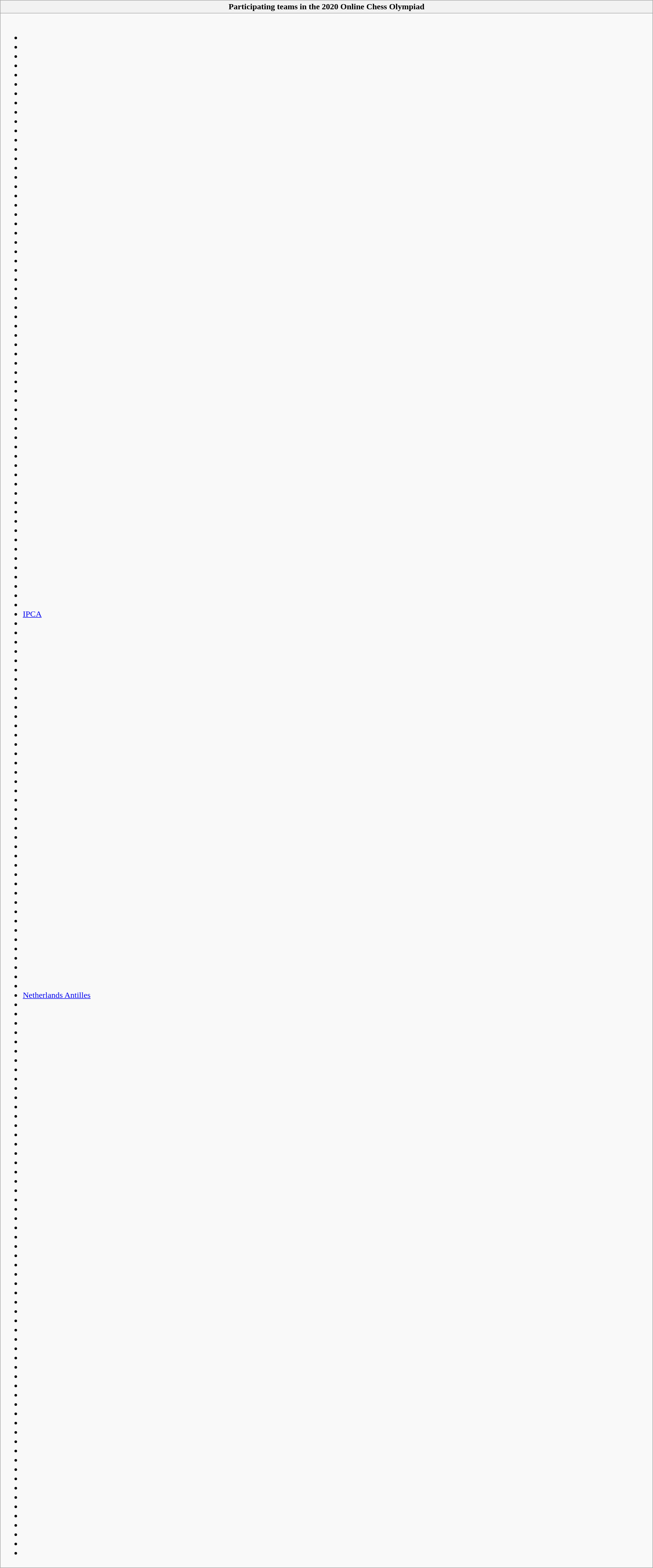<table class="wikitable collapsible" style="width:100%;">
<tr>
<th>Participating teams in the 2020 Online Chess Olympiad</th>
</tr>
<tr>
<td><br><ul><li></li><li></li><li></li><li></li><li></li><li></li><li></li><li></li><li></li><li></li><li></li><li></li><li></li><li></li><li></li><li></li><li></li><li></li><li></li><li></li><li></li><li></li><li></li><li></li><li></li><li></li><li></li><li></li><li></li><li></li><li></li><li></li><li></li><li></li><li></li><li></li><li></li><li></li><li></li><li></li><li></li><li></li><li></li><li></li><li></li><li></li><li></li><li></li><li></li><li></li><li></li><li></li><li></li><li></li><li></li><li></li><li></li><li></li><li></li><li></li><li></li><li></li><li><a href='#'>IPCA</a></li><li></li><li></li><li></li><li></li><li></li><li></li><li></li><li></li><li></li><li></li><li></li><li></li><li></li><li></li><li></li><li></li><li></li><li></li><li></li><li></li><li></li><li></li><li></li><li></li><li></li><li></li><li></li><li></li><li></li><li></li><li></li><li></li><li></li><li></li><li></li><li></li><li></li><li></li><li></li><li></li><li> <a href='#'>Netherlands Antilles</a></li><li></li><li></li><li></li><li></li><li></li><li></li><li></li><li></li><li></li><li></li><li></li><li></li><li></li><li></li><li></li><li></li><li></li><li></li><li></li><li></li><li></li><li></li><li></li><li></li><li></li><li></li><li></li><li></li><li></li><li></li><li></li><li></li><li></li><li></li><li></li><li></li><li></li><li></li><li></li><li></li><li></li><li></li><li></li><li></li><li></li><li></li><li></li><li></li><li></li><li></li><li></li><li></li><li></li><li></li><li></li><li></li><li></li><li></li><li></li><li></li></ul></td>
</tr>
</table>
